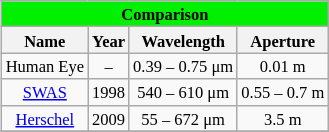<table class=wikitable style="text-align:center; font-size:11px; float:right; margin:2px">
<tr bgcolor= style="font-size: smaller;">
<td colspan="8" style="text-align:center;"><strong>Comparison</strong></td>
</tr>
<tr>
<th>Name</th>
<th>Year</th>
<th>Wavelength</th>
<th>Aperture</th>
</tr>
<tr>
<td>Human Eye</td>
<td>–</td>
<td>0.39 – 0.75 μm</td>
<td>0.01 m</td>
</tr>
<tr>
<td><a href='#'>SWAS</a></td>
<td>1998</td>
<td>540 – 610 μm</td>
<td>0.55 – 0.7 m</td>
</tr>
<tr>
<td><a href='#'>Herschel</a></td>
<td>2009</td>
<td>55 – 672 μm</td>
<td>3.5 m</td>
</tr>
<tr>
</tr>
</table>
